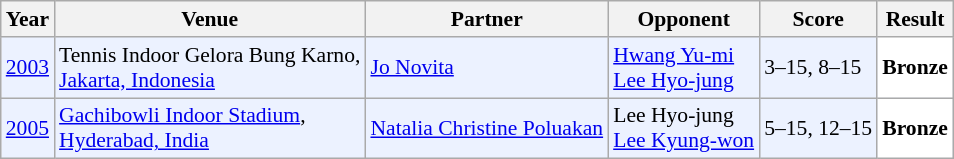<table class="sortable wikitable" style="font-size: 90%;">
<tr>
<th>Year</th>
<th>Venue</th>
<th>Partner</th>
<th>Opponent</th>
<th>Score</th>
<th>Result</th>
</tr>
<tr style="background:#ECF2FF">
<td align="center"><a href='#'>2003</a></td>
<td align="left">Tennis Indoor Gelora Bung Karno,<br><a href='#'>Jakarta, Indonesia</a></td>
<td align="left"> <a href='#'>Jo Novita</a></td>
<td align="left"> <a href='#'>Hwang Yu-mi</a> <br>  <a href='#'>Lee Hyo-jung</a></td>
<td align="left">3–15, 8–15</td>
<td style="text-align:left; background:white"> <strong>Bronze</strong></td>
</tr>
<tr style="background:#ECF2FF">
<td align="center"><a href='#'>2005</a></td>
<td align="left"><a href='#'>Gachibowli Indoor Stadium</a>,<br><a href='#'>Hyderabad, India</a></td>
<td align="left"> <a href='#'>Natalia Christine Poluakan</a></td>
<td align="left"> Lee Hyo-jung <br>  <a href='#'>Lee Kyung-won</a></td>
<td align="left">5–15, 12–15</td>
<td style="text-align:left; background:white"> <strong>Bronze</strong></td>
</tr>
</table>
